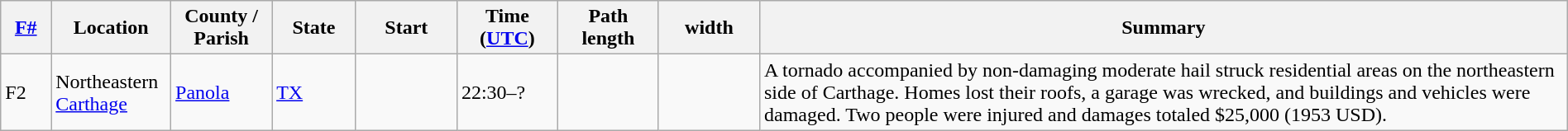<table class="wikitable sortable" style="width:100%;">
<tr>
<th scope="col"  style="width:3%; text-align:center;"><a href='#'>F#</a></th>
<th scope="col"  style="width:7%; text-align:center;" class="unsortable">Location</th>
<th scope="col"  style="width:6%; text-align:center;" class="unsortable">County / Parish</th>
<th scope="col"  style="width:5%; text-align:center;">State</th>
<th scope="col"  style="width:6%; text-align:center;">Start </th>
<th scope="col"  style="width:6%; text-align:center;">Time (<a href='#'>UTC</a>)</th>
<th scope="col"  style="width:6%; text-align:center;">Path length</th>
<th scope="col"  style="width:6%; text-align:center;"> width</th>
<th scope="col" class="unsortable" style="width:48%; text-align:center;">Summary</th>
</tr>
<tr>
<td bgcolor=>F2</td>
<td>Northeastern <a href='#'>Carthage</a></td>
<td><a href='#'>Panola</a></td>
<td><a href='#'>TX</a></td>
<td></td>
<td>22:30–?</td>
<td></td>
<td></td>
<td>A tornado accompanied by non-damaging moderate hail struck residential areas on the northeastern side of Carthage. Homes lost their roofs, a garage was wrecked, and buildings and vehicles were damaged. Two people were injured and damages totaled $25,000 (1953 USD).</td>
</tr>
</table>
